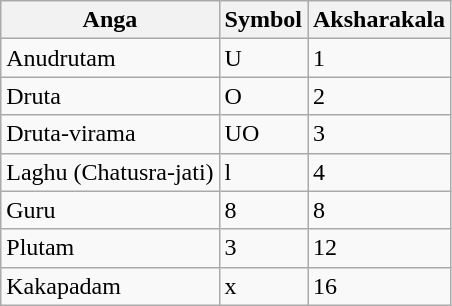<table class="wikitable">
<tr>
<th>Anga</th>
<th>Symbol</th>
<th>Aksharakala</th>
</tr>
<tr>
<td>Anudrutam</td>
<td>U</td>
<td>1</td>
</tr>
<tr>
<td>Druta</td>
<td>O</td>
<td>2</td>
</tr>
<tr>
<td>Druta-virama</td>
<td>UO</td>
<td>3</td>
</tr>
<tr>
<td>Laghu (Chatusra-jati)</td>
<td>l</td>
<td>4</td>
</tr>
<tr>
<td>Guru</td>
<td>8</td>
<td>8</td>
</tr>
<tr>
<td>Plutam</td>
<td (8>3</td>
<td>12</td>
</tr>
<tr>
<td>Kakapadam</td>
<td>x</td>
<td>16</td>
</tr>
</table>
